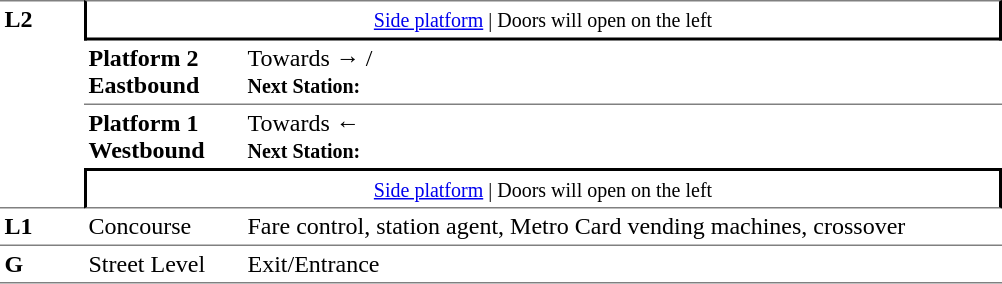<table table border=0 cellspacing=0 cellpadding=3>
<tr>
<td style="border-top:solid 1px grey;border-bottom:solid 1px grey;" width=50 rowspan=4 valign=top><strong>L2</strong></td>
<td style="border-top:solid 1px grey;border-right:solid 2px black;border-left:solid 2px black;border-bottom:solid 2px black;text-align:center;" colspan=2><small><a href='#'>Side platform</a> | Doors will open on the left </small></td>
</tr>
<tr>
<td style="border-bottom:solid 1px grey;" width=100><span><strong>Platform 2</strong><br><strong>Eastbound</strong></span></td>
<td style="border-bottom:solid 1px grey;" width=500>Towards →  / <br><small><strong>Next Station:</strong> </small></td>
</tr>
<tr>
<td><span><strong>Platform 1</strong><br><strong>Westbound</strong></span></td>
<td><span></span>Towards ← <br><small><strong>Next Station:</strong> </small></td>
</tr>
<tr>
<td style="border-top:solid 2px black;border-right:solid 2px black;border-left:solid 2px black;border-bottom:solid 1px grey;text-align:center;" colspan=2><small><a href='#'>Side platform</a> | Doors will open on the left </small></td>
</tr>
<tr>
<td valign=top><strong>L1</strong></td>
<td valign=top>Concourse</td>
<td valign=top>Fare control, station agent, Metro Card vending machines, crossover</td>
</tr>
<tr>
<td style="border-bottom:solid 1px grey;border-top:solid 1px grey;" width=50 valign=top><strong>G</strong></td>
<td style="border-top:solid 1px grey;border-bottom:solid 1px grey;" width=100 valign=top>Street Level</td>
<td style="border-top:solid 1px grey;border-bottom:solid 1px grey;" width=500 valign=top>Exit/Entrance</td>
</tr>
</table>
